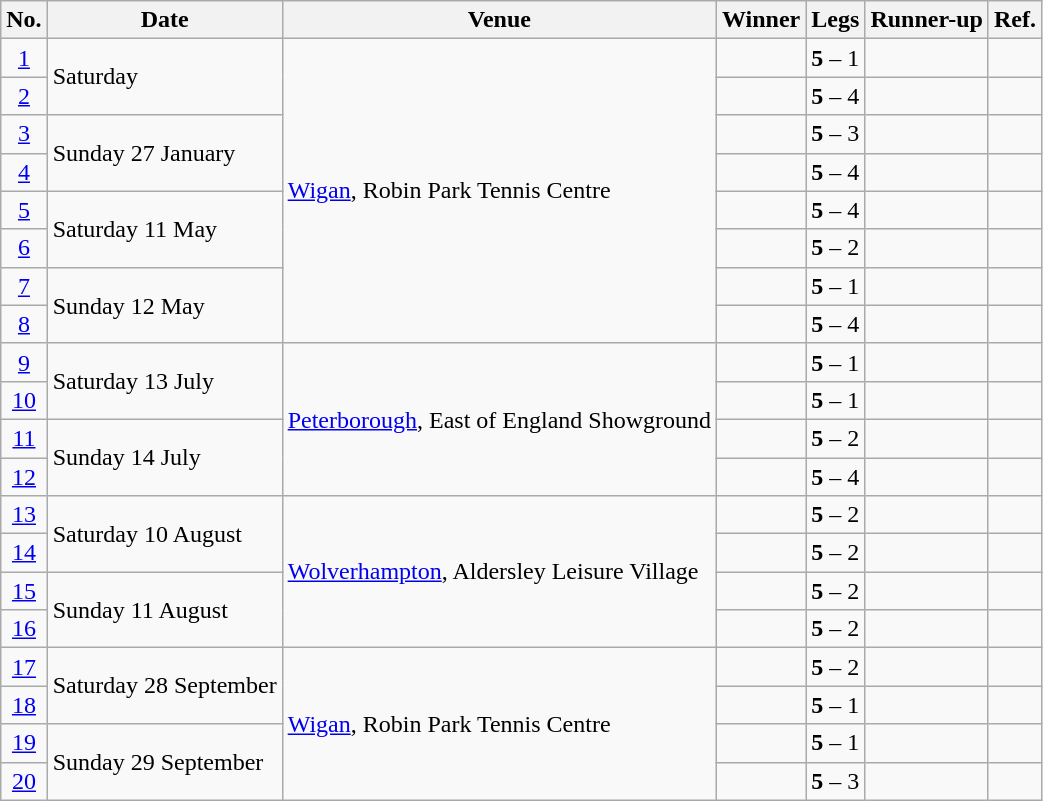<table class="wikitable">
<tr>
<th>No.</th>
<th>Date</th>
<th>Venue</th>
<th>Winner</th>
<th>Legs</th>
<th>Runner-up</th>
<th>Ref.</th>
</tr>
<tr>
<td align=center><a href='#'>1</a></td>
<td rowspan=2>Saturday </td>
<td rowspan="8"> <a href='#'>Wigan</a>, Robin Park Tennis Centre</td>
<td align="right"></td>
<td align="center"><strong>5</strong> – 1</td>
<td></td>
<td align="center"></td>
</tr>
<tr>
<td align=center><a href='#'>2</a></td>
<td align="right"></td>
<td align="center"><strong>5</strong> – 4</td>
<td></td>
<td align="center"></td>
</tr>
<tr>
<td align=center><a href='#'>3</a></td>
<td rowspan=2>Sunday 27 January</td>
<td align="right"></td>
<td align="center"><strong>5</strong> – 3</td>
<td></td>
<td align="center"></td>
</tr>
<tr>
<td align=center><a href='#'>4</a></td>
<td align="right"></td>
<td align="center"><strong>5</strong> – 4</td>
<td></td>
<td align="center"></td>
</tr>
<tr>
<td align=center><a href='#'>5</a></td>
<td rowspan=2>Saturday 11 May</td>
<td align="right"></td>
<td align="center"><strong>5</strong> – 4</td>
<td></td>
<td align="center"></td>
</tr>
<tr>
<td align=center><a href='#'>6</a></td>
<td align="right"></td>
<td align="center"><strong>5</strong> – 2</td>
<td></td>
<td align="center"></td>
</tr>
<tr>
<td align=center><a href='#'>7</a></td>
<td rowspan="2">Sunday 12 May</td>
<td align="right"></td>
<td align="center"><strong>5</strong> – 1</td>
<td></td>
<td align="center"></td>
</tr>
<tr>
<td align=center><a href='#'>8</a></td>
<td align="right"></td>
<td align="center"><strong>5</strong> – 4</td>
<td></td>
<td align="center"></td>
</tr>
<tr>
<td align=center><a href='#'>9</a></td>
<td rowspan="2">Saturday 13 July</td>
<td rowspan="4"> <a href='#'>Peterborough</a>, East of England Showground</td>
<td align="right"></td>
<td align="center"><strong>5</strong> – 1</td>
<td></td>
<td align="center"></td>
</tr>
<tr>
<td align=center><a href='#'>10</a></td>
<td align="right"></td>
<td align="center"><strong>5</strong> – 1</td>
<td></td>
<td align="center"></td>
</tr>
<tr>
<td align=center><a href='#'>11</a></td>
<td rowspan=2>Sunday 14 July</td>
<td align="right"></td>
<td align="center"><strong>5</strong> – 2</td>
<td></td>
<td align="center"></td>
</tr>
<tr>
<td align=center><a href='#'>12</a></td>
<td align="right"></td>
<td align="center"><strong>5</strong> – 4</td>
<td></td>
<td align="center"></td>
</tr>
<tr>
<td align=center><a href='#'>13</a></td>
<td rowspan=2>Saturday 10 August</td>
<td rowspan="4"> <a href='#'>Wolverhampton</a>, Aldersley Leisure Village</td>
<td align="right"></td>
<td align="center"><strong>5</strong> – 2</td>
<td></td>
<td align="center"></td>
</tr>
<tr>
<td align=center><a href='#'>14</a></td>
<td align="right"></td>
<td align="center"><strong>5</strong> – 2</td>
<td></td>
<td align="center"></td>
</tr>
<tr>
<td align=center><a href='#'>15</a></td>
<td rowspan=2>Sunday 11 August</td>
<td align="right"></td>
<td align="center"><strong>5</strong> – 2</td>
<td></td>
<td align="center"></td>
</tr>
<tr>
<td align=center><a href='#'>16</a></td>
<td align="right"></td>
<td align="center"><strong>5</strong> – 2</td>
<td></td>
<td align="center"></td>
</tr>
<tr>
<td align=center><a href='#'>17</a></td>
<td rowspan="2">Saturday 28 September</td>
<td rowspan="4"> <a href='#'>Wigan</a>, Robin Park Tennis Centre</td>
<td align="right"></td>
<td align="center"><strong>5</strong> – 2</td>
<td></td>
<td align="center"></td>
</tr>
<tr>
<td align=center><a href='#'>18</a></td>
<td align="right"></td>
<td align="center"><strong>5</strong> – 1</td>
<td></td>
<td align="center"></td>
</tr>
<tr>
<td align=center><a href='#'>19</a></td>
<td rowspan="2">Sunday 29 September</td>
<td align="right"></td>
<td align="center"><strong>5</strong> – 1</td>
<td></td>
<td align="center"></td>
</tr>
<tr>
<td align=center><a href='#'>20</a></td>
<td align="right"></td>
<td align="center"><strong>5</strong> – 3</td>
<td></td>
<td align="center"></td>
</tr>
</table>
